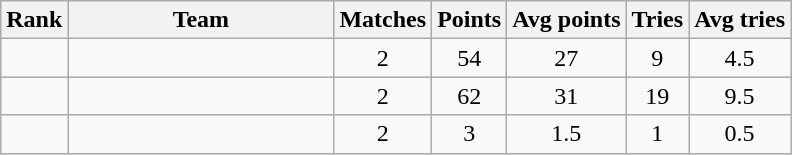<table class="wikitable sortable" style="text-align:center">
<tr>
<th data-sort-type="number">Rank</th>
<th style="width:170px;">Team</th>
<th>Matches</th>
<th>Points</th>
<th>Avg points</th>
<th>Tries</th>
<th>Avg tries</th>
</tr>
<tr>
<td></td>
<td align=left></td>
<td>2</td>
<td>54</td>
<td>27</td>
<td>9</td>
<td>4.5</td>
</tr>
<tr>
<td></td>
<td align=left></td>
<td>2</td>
<td>62</td>
<td>31</td>
<td>19</td>
<td>9.5</td>
</tr>
<tr>
<td></td>
<td align=left></td>
<td>2</td>
<td>3</td>
<td>1.5</td>
<td>1</td>
<td>0.5</td>
</tr>
</table>
